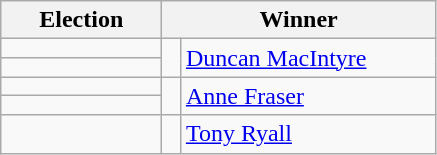<table class=wikitable>
<tr>
<th width=100>Election</th>
<th width=175 colspan=2>Winner</th>
</tr>
<tr>
<td></td>
<td width=5 rowspan=2 bgcolor=></td>
<td rowspan=2><a href='#'>Duncan MacIntyre</a></td>
</tr>
<tr>
<td></td>
</tr>
<tr>
<td></td>
<td rowspan=2 bgcolor=></td>
<td rowspan=2><a href='#'>Anne Fraser</a></td>
</tr>
<tr>
<td></td>
</tr>
<tr>
<td></td>
<td bgcolor=></td>
<td><a href='#'>Tony Ryall</a></td>
</tr>
</table>
